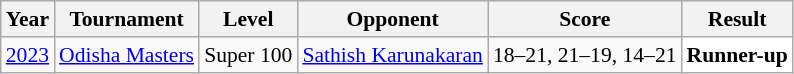<table class="sortable wikitable" style="font-size: 90%;">
<tr>
<th>Year</th>
<th>Tournament</th>
<th>Level</th>
<th>Opponent</th>
<th>Score</th>
<th>Result</th>
</tr>
<tr>
<td align="center"><a href='#'>2023</a></td>
<td align="left"><a href='#'>Odisha Masters</a></td>
<td align="left">Super 100</td>
<td align="left"> <a href='#'>Sathish Karunakaran</a></td>
<td align="left">18–21, 21–19, 14–21</td>
<td style="text-align:left; background:white"> <strong>Runner-up</strong></td>
</tr>
</table>
